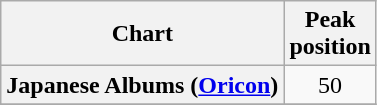<table class="wikitable plainrowheaders sortable" style="text-align:center;" border="1">
<tr>
<th scope="col">Chart</th>
<th scope="col">Peak<br>position</th>
</tr>
<tr>
<th scope="row">Japanese Albums (<a href='#'>Oricon</a>)</th>
<td>50</td>
</tr>
<tr>
</tr>
</table>
